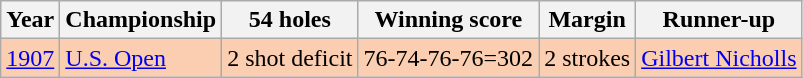<table class="wikitable">
<tr>
<th>Year</th>
<th>Championship</th>
<th>54 holes</th>
<th>Winning score</th>
<th>Margin</th>
<th>Runner-up</th>
</tr>
<tr style="background:#FBCEB1;">
<td><a href='#'>1907</a></td>
<td><a href='#'>U.S. Open</a></td>
<td>2 shot deficit</td>
<td>76-74-76-76=302</td>
<td>2 strokes</td>
<td> <a href='#'>Gilbert Nicholls</a></td>
</tr>
</table>
